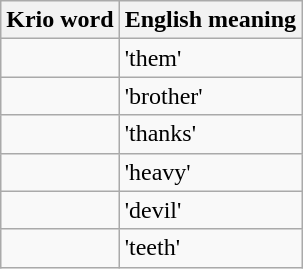<table class="wikitable">
<tr>
<th>Krio word</th>
<th>English meaning</th>
</tr>
<tr>
<td></td>
<td>'them'</td>
</tr>
<tr>
<td></td>
<td>'brother'</td>
</tr>
<tr>
<td></td>
<td>'thanks'</td>
</tr>
<tr>
<td></td>
<td>'heavy'</td>
</tr>
<tr>
<td></td>
<td>'devil'</td>
</tr>
<tr>
<td></td>
<td>'teeth'</td>
</tr>
</table>
